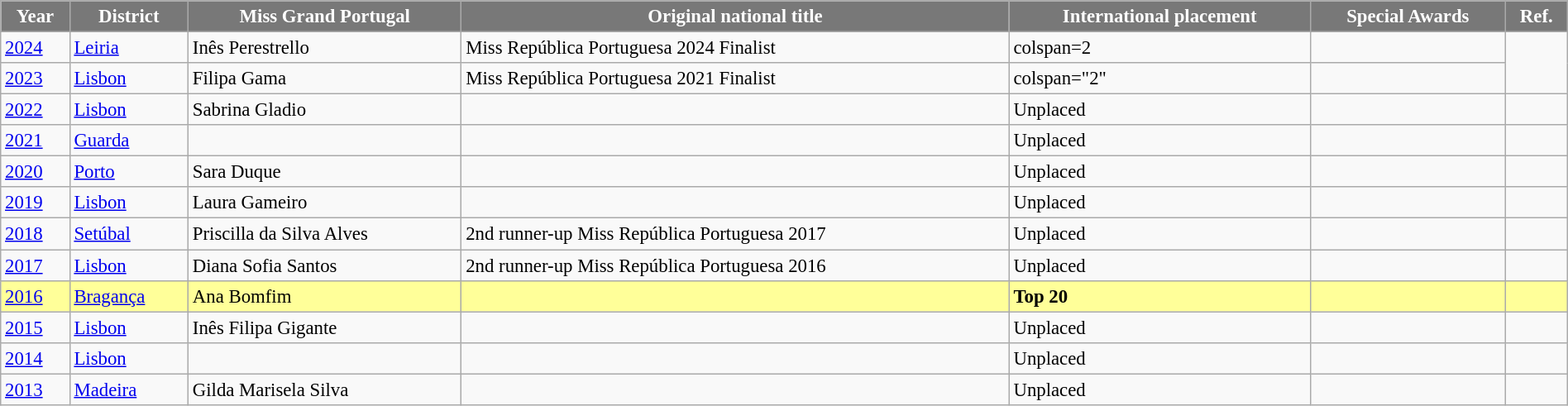<table class="wikitable col4center col5center" style="font-size: 95%; width:100%;">
<tr>
<th style="background-color:#787878;color:#FFFFFF;">Year</th>
<th style="background-color:#787878;color:#FFFFFF;">District</th>
<th style="background-color:#787878;color:#FFFFFF;">Miss Grand Portugal</th>
<th style="background-color:#787878;color:#FFFFFF;">Original national title</th>
<th style="background-color:#787878;color:#FFFFFF;">International placement</th>
<th style="background-color:#787878;color:#FFFFFF;">Special Awards</th>
<th style="background-color:#787878;color:#FFFFFF;">Ref.</th>
</tr>
<tr>
<td><a href='#'>2024</a></td>
<td><a href='#'>Leiria</a></td>
<td>Inês Perestrello</td>
<td>Miss República Portuguesa 2024 Finalist</td>
<td>colspan=2 </td>
<td></td>
</tr>
<tr>
<td><a href='#'>2023</a></td>
<td><a href='#'>Lisbon</a></td>
<td>Filipa Gama</td>
<td>Miss República Portuguesa 2021 Finalist</td>
<td>colspan="2" </td>
<td></td>
</tr>
<tr>
<td><a href='#'>2022</a></td>
<td><a href='#'>Lisbon</a></td>
<td>Sabrina Gladio</td>
<td></td>
<td>Unplaced</td>
<td></td>
<td></td>
</tr>
<tr>
<td><a href='#'>2021</a></td>
<td><a href='#'>Guarda</a></td>
<td></td>
<td></td>
<td>Unplaced</td>
<td></td>
<td></td>
</tr>
<tr>
<td><a href='#'>2020</a></td>
<td><a href='#'>Porto</a></td>
<td>Sara Duque</td>
<td></td>
<td>Unplaced</td>
<td></td>
<td></td>
</tr>
<tr>
<td><a href='#'>2019</a></td>
<td><a href='#'>Lisbon</a></td>
<td>Laura Gameiro</td>
<td></td>
<td>Unplaced</td>
<td></td>
<td></td>
</tr>
<tr>
<td><a href='#'>2018</a></td>
<td><a href='#'>Setúbal</a></td>
<td>Priscilla da Silva Alves</td>
<td>2nd runner-up Miss República Portuguesa 2017</td>
<td>Unplaced</td>
<td></td>
<td></td>
</tr>
<tr>
<td><a href='#'>2017</a></td>
<td><a href='#'>Lisbon</a></td>
<td>Diana Sofia Santos</td>
<td>2nd runner-up Miss República Portuguesa 2016</td>
<td>Unplaced</td>
<td></td>
<td></td>
</tr>
<tr style="background-color:#FFFF99;">
<td><a href='#'>2016</a></td>
<td><a href='#'>Bragança</a></td>
<td>Ana Bomfim</td>
<td></td>
<td><strong>Top 20</strong></td>
<td></td>
<td></td>
</tr>
<tr>
<td><a href='#'>2015</a></td>
<td><a href='#'>Lisbon</a></td>
<td>Inês Filipa Gigante</td>
<td></td>
<td>Unplaced</td>
<td></td>
<td></td>
</tr>
<tr>
<td><a href='#'>2014</a></td>
<td><a href='#'>Lisbon</a></td>
<td></td>
<td></td>
<td>Unplaced</td>
<td></td>
<td></td>
</tr>
<tr>
<td><a href='#'>2013</a></td>
<td><a href='#'>Madeira</a></td>
<td>Gilda Marisela Silva</td>
<td></td>
<td>Unplaced</td>
<td></td>
<td></td>
</tr>
</table>
